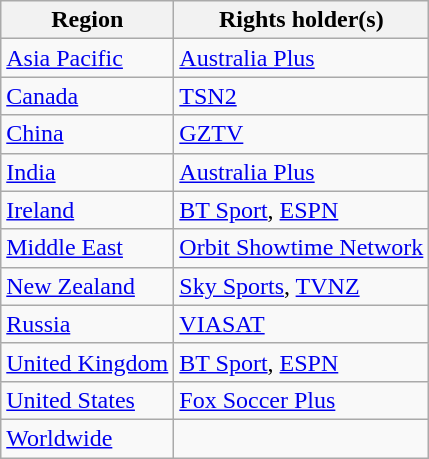<table class="wikitable">
<tr>
<th>Region</th>
<th>Rights holder(s)</th>
</tr>
<tr>
<td><a href='#'>Asia Pacific</a></td>
<td><a href='#'>Australia Plus</a></td>
</tr>
<tr>
<td> <a href='#'>Canada</a></td>
<td><a href='#'>TSN2</a></td>
</tr>
<tr>
<td> <a href='#'>China</a></td>
<td><a href='#'>GZTV</a></td>
</tr>
<tr>
<td> <a href='#'>India</a></td>
<td><a href='#'>Australia Plus</a></td>
</tr>
<tr>
<td> <a href='#'>Ireland</a></td>
<td><a href='#'>BT Sport</a>, <a href='#'>ESPN</a></td>
</tr>
<tr>
<td> <a href='#'>Middle East</a></td>
<td><a href='#'>Orbit Showtime Network</a></td>
</tr>
<tr>
<td> <a href='#'>New Zealand</a></td>
<td><a href='#'>Sky Sports</a>, <a href='#'>TVNZ</a></td>
</tr>
<tr>
<td> <a href='#'>Russia</a></td>
<td><a href='#'>VIASAT</a></td>
</tr>
<tr>
<td> <a href='#'>United Kingdom</a></td>
<td><a href='#'>BT Sport</a>, <a href='#'>ESPN</a></td>
</tr>
<tr>
<td> <a href='#'>United States</a></td>
<td><a href='#'>Fox Soccer Plus</a></td>
</tr>
<tr>
<td><a href='#'>Worldwide</a></td>
<td></td>
</tr>
</table>
